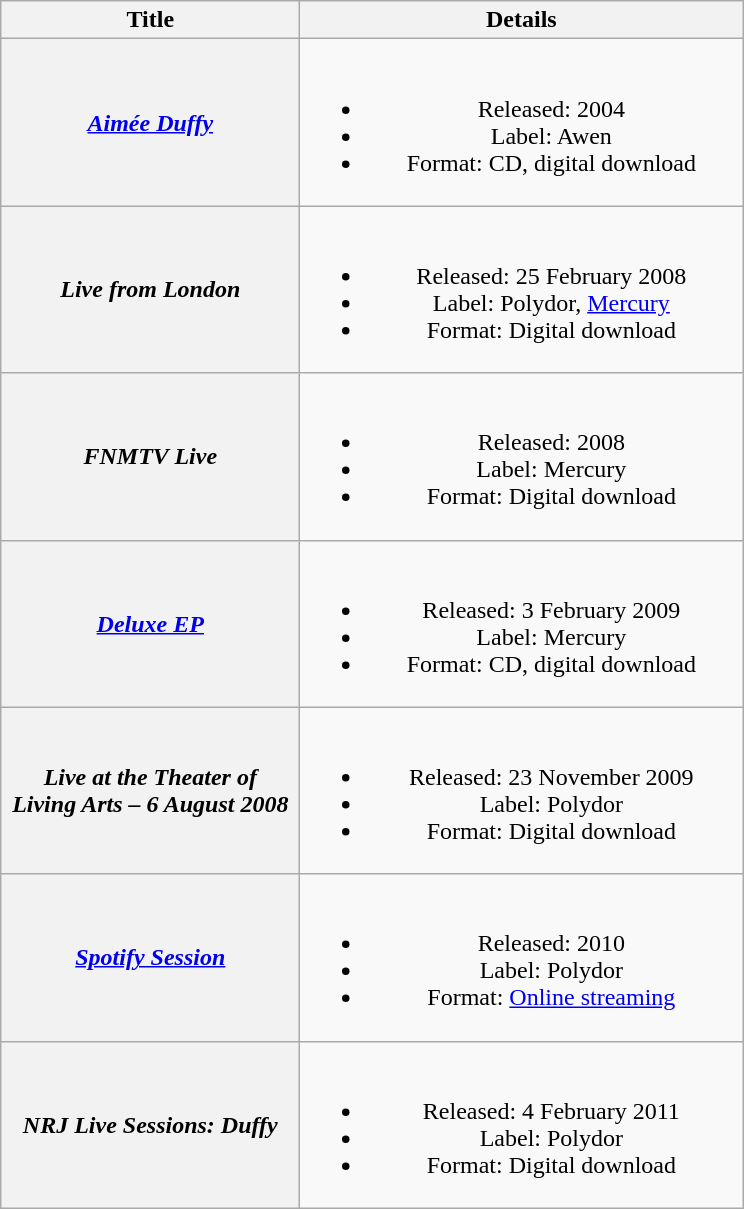<table class="wikitable plainrowheaders" style="text-align:center;">
<tr>
<th scope="col" style="width:12em;">Title</th>
<th scope="col" style="width:18em;">Details</th>
</tr>
<tr>
<th scope="row"><em><a href='#'>Aimée Duffy</a></em></th>
<td><br><ul><li>Released: 2004</li><li>Label: Awen</li><li>Format: CD, digital download</li></ul></td>
</tr>
<tr>
<th scope="row"><em>Live from London</em></th>
<td><br><ul><li>Released: 25 February 2008</li><li>Label: Polydor, <a href='#'>Mercury</a></li><li>Format: Digital download</li></ul></td>
</tr>
<tr>
<th scope="row"><em>FNMTV Live</em></th>
<td><br><ul><li>Released: 2008</li><li>Label: Mercury</li><li>Format: Digital download</li></ul></td>
</tr>
<tr>
<th scope="row"><em><a href='#'>Deluxe EP</a></em></th>
<td><br><ul><li>Released: 3 February 2009</li><li>Label: Mercury</li><li>Format: CD, digital download</li></ul></td>
</tr>
<tr>
<th scope="row"><em>Live at the Theater of<br> Living Arts – 6 August 2008</em></th>
<td><br><ul><li>Released: 23 November 2009</li><li>Label: Polydor</li><li>Format: Digital download</li></ul></td>
</tr>
<tr>
<th scope="row"><em><a href='#'>Spotify Session</a></em></th>
<td><br><ul><li>Released: 2010</li><li>Label: Polydor</li><li>Format: <a href='#'>Online streaming</a></li></ul></td>
</tr>
<tr>
<th scope="row"><em>NRJ Live Sessions: Duffy</em></th>
<td><br><ul><li>Released: 4 February 2011</li><li>Label: Polydor</li><li>Format: Digital download</li></ul></td>
</tr>
</table>
